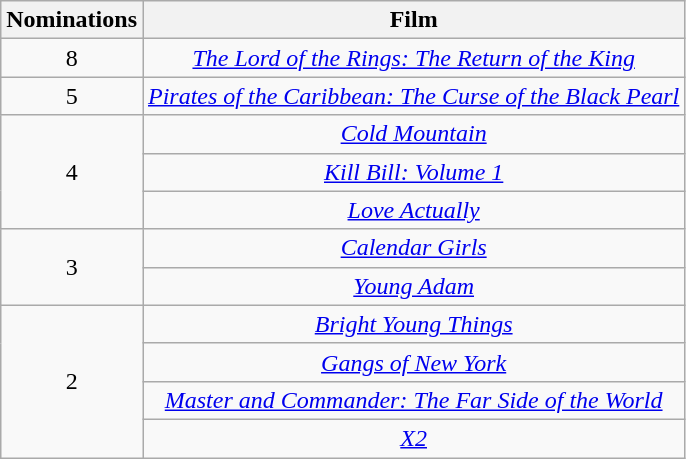<table class="wikitable" style="text-align: center;">
<tr>
<th scope="col" width="55">Nominations</th>
<th scope="col">Film</th>
</tr>
<tr>
<td>8</td>
<td><em><a href='#'>The Lord of the Rings: The Return of the King</a></em></td>
</tr>
<tr>
<td>5</td>
<td><em><a href='#'>Pirates of the Caribbean: The Curse of the Black Pearl</a></em></td>
</tr>
<tr>
<td rowspan=3>4</td>
<td><em><a href='#'>Cold Mountain</a></em></td>
</tr>
<tr>
<td><em><a href='#'>Kill Bill: Volume 1</a></em></td>
</tr>
<tr>
<td><em><a href='#'>Love Actually</a></em></td>
</tr>
<tr>
<td rowspan=2>3</td>
<td><em><a href='#'>Calendar Girls</a></em></td>
</tr>
<tr>
<td><em><a href='#'>Young Adam</a></em></td>
</tr>
<tr>
<td rowspan=4>2</td>
<td><em><a href='#'>Bright Young Things</a></em></td>
</tr>
<tr>
<td><em><a href='#'>Gangs of New York</a></em></td>
</tr>
<tr>
<td><em><a href='#'>Master and Commander: The Far Side of the World</a></em></td>
</tr>
<tr>
<td><em><a href='#'>X2</a></em></td>
</tr>
</table>
